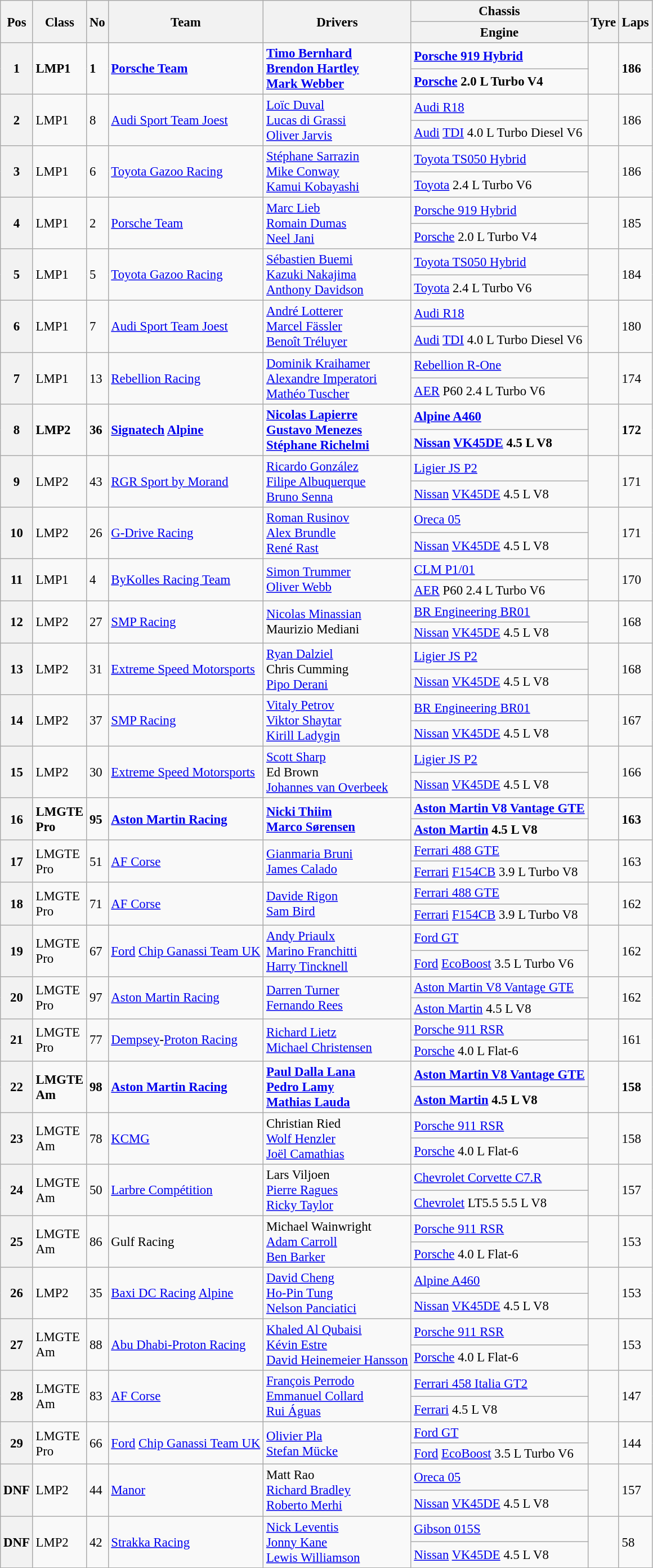<table class="wikitable" style="font-size: 95%;">
<tr>
<th rowspan=2>Pos</th>
<th rowspan=2>Class</th>
<th rowspan=2>No</th>
<th rowspan=2>Team</th>
<th rowspan=2>Drivers</th>
<th>Chassis</th>
<th rowspan=2>Tyre</th>
<th rowspan=2>Laps</th>
</tr>
<tr>
<th>Engine</th>
</tr>
<tr style="font-weight:bold">
<th rowspan=2>1</th>
<td rowspan=2>LMP1</td>
<td rowspan=2>1</td>
<td rowspan=2> <a href='#'>Porsche Team</a></td>
<td rowspan=2> <a href='#'>Timo Bernhard</a><br> <a href='#'>Brendon Hartley</a><br> <a href='#'>Mark Webber</a></td>
<td><a href='#'>Porsche 919 Hybrid</a></td>
<td rowspan=2></td>
<td rowspan=2>186</td>
</tr>
<tr style="font-weight:bold">
<td><a href='#'>Porsche</a> 2.0 L Turbo V4</td>
</tr>
<tr>
<th rowspan=2>2</th>
<td rowspan=2>LMP1</td>
<td rowspan=2>8</td>
<td rowspan=2> <a href='#'>Audi Sport Team Joest</a></td>
<td rowspan=2> <a href='#'>Loïc Duval</a><br> <a href='#'>Lucas di Grassi</a><br> <a href='#'>Oliver Jarvis</a></td>
<td><a href='#'>Audi R18</a></td>
<td rowspan=2></td>
<td rowspan=2>186</td>
</tr>
<tr>
<td><a href='#'>Audi</a> <a href='#'>TDI</a> 4.0 L Turbo Diesel V6</td>
</tr>
<tr>
<th rowspan=2>3</th>
<td rowspan=2>LMP1</td>
<td rowspan=2>6</td>
<td rowspan=2> <a href='#'>Toyota Gazoo Racing</a></td>
<td rowspan=2> <a href='#'>Stéphane Sarrazin</a><br> <a href='#'>Mike Conway</a><br> <a href='#'>Kamui Kobayashi</a></td>
<td><a href='#'>Toyota TS050 Hybrid</a></td>
<td rowspan=2></td>
<td rowspan=2>186</td>
</tr>
<tr>
<td><a href='#'>Toyota</a> 2.4 L Turbo V6</td>
</tr>
<tr>
<th rowspan=2>4</th>
<td rowspan=2>LMP1</td>
<td rowspan=2>2</td>
<td rowspan=2> <a href='#'>Porsche Team</a></td>
<td rowspan=2> <a href='#'>Marc Lieb</a><br> <a href='#'>Romain Dumas</a><br> <a href='#'>Neel Jani</a></td>
<td><a href='#'>Porsche 919 Hybrid</a></td>
<td rowspan=2></td>
<td rowspan=2>185</td>
</tr>
<tr>
<td><a href='#'>Porsche</a> 2.0 L Turbo V4</td>
</tr>
<tr>
<th rowspan=2>5</th>
<td rowspan=2>LMP1</td>
<td rowspan=2>5</td>
<td rowspan=2> <a href='#'>Toyota Gazoo Racing</a></td>
<td rowspan=2> <a href='#'>Sébastien Buemi</a><br> <a href='#'>Kazuki Nakajima</a><br> <a href='#'>Anthony Davidson</a></td>
<td><a href='#'>Toyota TS050 Hybrid</a></td>
<td rowspan=2></td>
<td rowspan=2>184</td>
</tr>
<tr>
<td><a href='#'>Toyota</a> 2.4 L Turbo V6</td>
</tr>
<tr>
<th rowspan=2>6</th>
<td rowspan=2>LMP1</td>
<td rowspan=2>7</td>
<td rowspan=2> <a href='#'>Audi Sport Team Joest</a></td>
<td rowspan=2> <a href='#'>André Lotterer</a><br> <a href='#'>Marcel Fässler</a><br> <a href='#'>Benoît Tréluyer</a></td>
<td><a href='#'>Audi R18</a></td>
<td rowspan=2></td>
<td rowspan=2>180</td>
</tr>
<tr>
<td><a href='#'>Audi</a> <a href='#'>TDI</a> 4.0 L Turbo Diesel V6</td>
</tr>
<tr>
<th rowspan=2>7</th>
<td rowspan=2>LMP1</td>
<td rowspan=2>13</td>
<td rowspan=2> <a href='#'>Rebellion Racing</a></td>
<td rowspan=2> <a href='#'>Dominik Kraihamer</a><br> <a href='#'>Alexandre Imperatori</a><br> <a href='#'>Mathéo Tuscher</a></td>
<td><a href='#'>Rebellion R-One</a></td>
<td rowspan=2></td>
<td rowspan=2>174</td>
</tr>
<tr>
<td><a href='#'>AER</a> P60 2.4 L Turbo V6</td>
</tr>
<tr style="font-weight:bold">
<th rowspan=2>8</th>
<td rowspan=2>LMP2</td>
<td rowspan=2>36</td>
<td rowspan=2> <a href='#'>Signatech</a> <a href='#'>Alpine</a></td>
<td rowspan=2> <a href='#'>Nicolas Lapierre</a><br> <a href='#'>Gustavo Menezes</a><br> <a href='#'>Stéphane Richelmi</a></td>
<td><a href='#'>Alpine A460</a></td>
<td rowspan=2></td>
<td rowspan=2>172</td>
</tr>
<tr style="font-weight:bold">
<td><a href='#'>Nissan</a> <a href='#'>VK45DE</a> 4.5 L V8</td>
</tr>
<tr>
<th rowspan=2>9</th>
<td rowspan=2>LMP2</td>
<td rowspan=2>43</td>
<td rowspan=2> <a href='#'>RGR Sport by Morand</a></td>
<td rowspan=2> <a href='#'>Ricardo González</a><br> <a href='#'>Filipe Albuquerque</a><br> <a href='#'>Bruno Senna</a></td>
<td><a href='#'>Ligier JS P2</a></td>
<td rowspan=2></td>
<td rowspan=2>171</td>
</tr>
<tr>
<td><a href='#'>Nissan</a> <a href='#'>VK45DE</a> 4.5 L V8</td>
</tr>
<tr>
<th rowspan=2>10</th>
<td rowspan=2>LMP2</td>
<td rowspan=2>26</td>
<td rowspan=2> <a href='#'>G-Drive Racing</a></td>
<td rowspan=2> <a href='#'>Roman Rusinov</a><br> <a href='#'>Alex Brundle</a><br> <a href='#'>René Rast</a></td>
<td><a href='#'>Oreca 05</a></td>
<td rowspan=2></td>
<td rowspan=2>171</td>
</tr>
<tr>
<td><a href='#'>Nissan</a> <a href='#'>VK45DE</a> 4.5 L V8</td>
</tr>
<tr>
<th rowspan=2>11</th>
<td rowspan=2>LMP1</td>
<td rowspan=2>4</td>
<td rowspan=2> <a href='#'>ByKolles Racing Team</a></td>
<td rowspan=2> <a href='#'>Simon Trummer</a><br> <a href='#'>Oliver Webb</a></td>
<td><a href='#'>CLM P1/01</a></td>
<td rowspan=2></td>
<td rowspan=2>170</td>
</tr>
<tr>
<td><a href='#'>AER</a> P60 2.4 L Turbo V6</td>
</tr>
<tr>
<th rowspan=2>12</th>
<td rowspan=2>LMP2</td>
<td rowspan=2>27</td>
<td rowspan=2> <a href='#'>SMP Racing</a></td>
<td rowspan=2> <a href='#'>Nicolas Minassian</a><br> Maurizio Mediani</td>
<td><a href='#'>BR Engineering BR01</a></td>
<td rowspan=2></td>
<td rowspan=2>168</td>
</tr>
<tr>
<td><a href='#'>Nissan</a> <a href='#'>VK45DE</a> 4.5 L V8</td>
</tr>
<tr>
<th rowspan=2>13</th>
<td rowspan=2>LMP2</td>
<td rowspan=2>31</td>
<td rowspan=2> <a href='#'>Extreme Speed Motorsports</a></td>
<td rowspan=2> <a href='#'>Ryan Dalziel</a><br> Chris Cumming<br> <a href='#'>Pipo Derani</a></td>
<td><a href='#'>Ligier JS P2</a></td>
<td rowspan=2></td>
<td rowspan=2>168</td>
</tr>
<tr>
<td><a href='#'>Nissan</a> <a href='#'>VK45DE</a> 4.5 L V8</td>
</tr>
<tr>
<th rowspan=2>14</th>
<td rowspan=2>LMP2</td>
<td rowspan=2>37</td>
<td rowspan=2> <a href='#'>SMP Racing</a></td>
<td rowspan=2> <a href='#'>Vitaly Petrov</a><br> <a href='#'>Viktor Shaytar</a><br> <a href='#'>Kirill Ladygin</a></td>
<td><a href='#'>BR Engineering BR01</a></td>
<td rowspan=2></td>
<td rowspan=2>167</td>
</tr>
<tr>
<td><a href='#'>Nissan</a> <a href='#'>VK45DE</a> 4.5 L V8</td>
</tr>
<tr>
<th rowspan=2>15</th>
<td rowspan=2>LMP2</td>
<td rowspan=2>30</td>
<td rowspan=2> <a href='#'>Extreme Speed Motorsports</a></td>
<td rowspan=2> <a href='#'>Scott Sharp</a><br> Ed Brown<br> <a href='#'>Johannes van Overbeek</a></td>
<td><a href='#'>Ligier JS P2</a></td>
<td rowspan=2></td>
<td rowspan=2>166</td>
</tr>
<tr>
<td><a href='#'>Nissan</a> <a href='#'>VK45DE</a> 4.5 L V8</td>
</tr>
<tr style="font-weight:bold">
<th rowspan=2>16</th>
<td rowspan=2>LMGTE<br>Pro</td>
<td rowspan=2>95</td>
<td rowspan=2> <a href='#'>Aston Martin Racing</a></td>
<td rowspan=2> <a href='#'>Nicki Thiim</a><br> <a href='#'>Marco Sørensen</a></td>
<td><a href='#'>Aston Martin V8 Vantage GTE</a></td>
<td rowspan=2></td>
<td rowspan=2>163</td>
</tr>
<tr style="font-weight:bold">
<td><a href='#'>Aston Martin</a> 4.5 L V8</td>
</tr>
<tr>
<th rowspan=2>17</th>
<td rowspan=2>LMGTE<br>Pro</td>
<td rowspan=2>51</td>
<td rowspan=2> <a href='#'>AF Corse</a></td>
<td rowspan=2> <a href='#'>Gianmaria Bruni</a><br> <a href='#'>James Calado</a></td>
<td><a href='#'>Ferrari 488 GTE</a></td>
<td rowspan=2></td>
<td rowspan=2>163</td>
</tr>
<tr>
<td><a href='#'>Ferrari</a> <a href='#'>F154CB</a> 3.9 L Turbo V8</td>
</tr>
<tr>
<th rowspan=2>18</th>
<td rowspan=2>LMGTE<br>Pro</td>
<td rowspan=2>71</td>
<td rowspan=2> <a href='#'>AF Corse</a></td>
<td rowspan=2> <a href='#'>Davide Rigon</a><br> <a href='#'>Sam Bird</a></td>
<td><a href='#'>Ferrari 488 GTE</a></td>
<td rowspan=2></td>
<td rowspan=2>162</td>
</tr>
<tr>
<td><a href='#'>Ferrari</a> <a href='#'>F154CB</a> 3.9 L Turbo V8</td>
</tr>
<tr>
<th rowspan=2>19</th>
<td rowspan=2>LMGTE<br>Pro</td>
<td rowspan=2>67</td>
<td rowspan=2> <a href='#'>Ford</a> <a href='#'>Chip Ganassi Team UK</a></td>
<td rowspan=2> <a href='#'>Andy Priaulx</a><br> <a href='#'>Marino Franchitti</a><br> <a href='#'>Harry Tincknell</a></td>
<td><a href='#'>Ford GT</a></td>
<td rowspan=2></td>
<td rowspan=2>162</td>
</tr>
<tr>
<td><a href='#'>Ford</a> <a href='#'>EcoBoost</a> 3.5 L Turbo V6</td>
</tr>
<tr>
<th rowspan=2>20</th>
<td rowspan=2>LMGTE<br>Pro</td>
<td rowspan=2>97</td>
<td rowspan=2> <a href='#'>Aston Martin Racing</a></td>
<td rowspan=2> <a href='#'>Darren Turner</a><br> <a href='#'>Fernando Rees</a></td>
<td><a href='#'>Aston Martin V8 Vantage GTE</a></td>
<td rowspan=2></td>
<td rowspan=2>162</td>
</tr>
<tr>
<td><a href='#'>Aston Martin</a> 4.5 L V8</td>
</tr>
<tr>
<th rowspan=2>21</th>
<td rowspan=2>LMGTE<br>Pro</td>
<td rowspan=2>77</td>
<td rowspan=2> <a href='#'>Dempsey</a>-<a href='#'>Proton Racing</a></td>
<td rowspan=2> <a href='#'>Richard Lietz</a><br> <a href='#'>Michael Christensen</a></td>
<td><a href='#'>Porsche 911 RSR</a></td>
<td rowspan=2></td>
<td rowspan=2>161</td>
</tr>
<tr>
<td><a href='#'>Porsche</a> 4.0 L Flat-6</td>
</tr>
<tr style="font-weight:bold">
<th rowspan=2>22</th>
<td rowspan=2>LMGTE<br>Am</td>
<td rowspan=2>98</td>
<td rowspan=2> <a href='#'>Aston Martin Racing</a></td>
<td rowspan=2> <a href='#'>Paul Dalla Lana</a><br> <a href='#'>Pedro Lamy</a><br> <a href='#'>Mathias Lauda</a></td>
<td><a href='#'>Aston Martin V8 Vantage GTE</a></td>
<td rowspan=2></td>
<td rowspan=2>158</td>
</tr>
<tr style="font-weight:bold">
<td><a href='#'>Aston Martin</a> 4.5 L V8</td>
</tr>
<tr>
<th rowspan=2>23</th>
<td rowspan=2>LMGTE<br>Am</td>
<td rowspan=2>78</td>
<td rowspan=2> <a href='#'>KCMG</a></td>
<td rowspan=2> Christian Ried<br> <a href='#'>Wolf Henzler</a><br> <a href='#'>Joël Camathias</a></td>
<td><a href='#'>Porsche 911 RSR</a></td>
<td rowspan=2></td>
<td rowspan=2>158</td>
</tr>
<tr>
<td><a href='#'>Porsche</a> 4.0 L Flat-6</td>
</tr>
<tr>
<th rowspan=2>24</th>
<td rowspan=2>LMGTE<br>Am</td>
<td rowspan=2>50</td>
<td rowspan=2> <a href='#'>Larbre Compétition</a></td>
<td rowspan=2> Lars Viljoen<br> <a href='#'>Pierre Ragues</a><br> <a href='#'>Ricky Taylor</a></td>
<td><a href='#'>Chevrolet Corvette C7.R</a></td>
<td rowspan=2></td>
<td rowspan=2>157</td>
</tr>
<tr>
<td><a href='#'>Chevrolet</a> LT5.5  5.5 L V8</td>
</tr>
<tr>
<th rowspan=2>25</th>
<td rowspan=2>LMGTE<br>Am</td>
<td rowspan=2>86</td>
<td rowspan=2> Gulf Racing</td>
<td rowspan=2> Michael Wainwright<br> <a href='#'>Adam Carroll</a><br> <a href='#'>Ben Barker</a></td>
<td><a href='#'>Porsche 911 RSR</a></td>
<td rowspan=2></td>
<td rowspan=2>153</td>
</tr>
<tr>
<td><a href='#'>Porsche</a> 4.0 L Flat-6</td>
</tr>
<tr>
<th rowspan=2>26</th>
<td rowspan=2>LMP2</td>
<td rowspan=2>35</td>
<td rowspan=2> <a href='#'>Baxi DC Racing</a> <a href='#'>Alpine</a></td>
<td rowspan=2> <a href='#'>David Cheng</a><br> <a href='#'>Ho-Pin Tung</a><br> <a href='#'>Nelson Panciatici</a></td>
<td><a href='#'>Alpine A460</a></td>
<td rowspan=2></td>
<td rowspan=2>153</td>
</tr>
<tr>
<td><a href='#'>Nissan</a> <a href='#'>VK45DE</a> 4.5 L V8</td>
</tr>
<tr>
<th rowspan=2>27</th>
<td rowspan=2>LMGTE<br>Am</td>
<td rowspan=2>88</td>
<td rowspan=2> <a href='#'>Abu Dhabi-Proton Racing</a></td>
<td rowspan=2> <a href='#'>Khaled Al Qubaisi</a><br> <a href='#'>Kévin Estre</a><br> <a href='#'>David Heinemeier Hansson</a></td>
<td><a href='#'>Porsche 911 RSR</a></td>
<td rowspan=2></td>
<td rowspan=2>153</td>
</tr>
<tr>
<td><a href='#'>Porsche</a> 4.0 L Flat-6</td>
</tr>
<tr>
<th rowspan=2>28</th>
<td rowspan=2>LMGTE<br>Am</td>
<td rowspan=2>83</td>
<td rowspan=2> <a href='#'>AF Corse</a></td>
<td rowspan=2> <a href='#'>François Perrodo</a><br> <a href='#'>Emmanuel Collard</a><br> <a href='#'>Rui Águas</a></td>
<td><a href='#'>Ferrari 458 Italia GT2</a></td>
<td rowspan=2></td>
<td rowspan=2>147</td>
</tr>
<tr>
<td><a href='#'>Ferrari</a> 4.5 L V8</td>
</tr>
<tr>
<th rowspan=2>29</th>
<td rowspan=2>LMGTE<br>Pro</td>
<td rowspan=2>66</td>
<td rowspan=2> <a href='#'>Ford</a> <a href='#'>Chip Ganassi Team UK</a></td>
<td rowspan=2> <a href='#'>Olivier Pla</a><br> <a href='#'>Stefan Mücke</a></td>
<td><a href='#'>Ford GT</a></td>
<td rowspan=2></td>
<td rowspan=2>144</td>
</tr>
<tr>
<td><a href='#'>Ford</a> <a href='#'>EcoBoost</a> 3.5 L Turbo V6</td>
</tr>
<tr>
<th rowspan=2>DNF</th>
<td rowspan=2>LMP2</td>
<td rowspan=2>44</td>
<td rowspan=2> <a href='#'>Manor</a></td>
<td rowspan=2> Matt Rao<br> <a href='#'>Richard Bradley</a><br> <a href='#'>Roberto Merhi</a></td>
<td><a href='#'>Oreca 05</a></td>
<td rowspan=2></td>
<td rowspan=2>157</td>
</tr>
<tr>
<td><a href='#'>Nissan</a> <a href='#'>VK45DE</a> 4.5 L V8</td>
</tr>
<tr>
<th rowspan=2>DNF</th>
<td rowspan=2>LMP2</td>
<td rowspan=2>42</td>
<td rowspan=2> <a href='#'>Strakka Racing</a></td>
<td rowspan=2> <a href='#'>Nick Leventis</a><br> <a href='#'>Jonny Kane</a><br> <a href='#'>Lewis Williamson</a></td>
<td><a href='#'>Gibson 015S</a></td>
<td rowspan=2></td>
<td rowspan=2>58</td>
</tr>
<tr>
<td><a href='#'>Nissan</a> <a href='#'>VK45DE</a> 4.5 L V8</td>
</tr>
</table>
